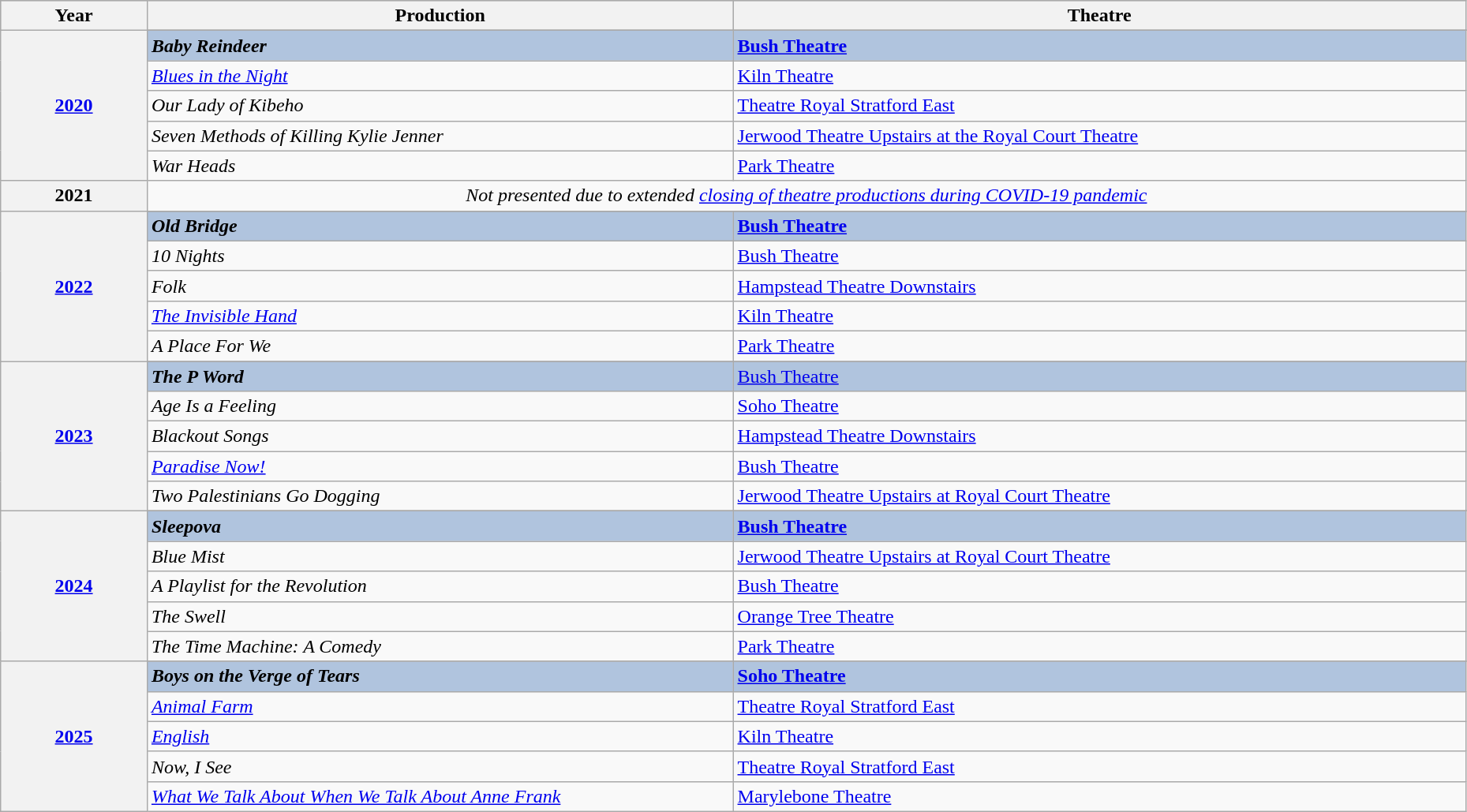<table class="wikitable" style="width:98%;">
<tr style="background:#bebebe;">
<th style="width:10%;">Year</th>
<th style="width:40%;">Production</th>
<th style="width:50%;">Theatre</th>
</tr>
<tr>
<th rowspan="6" align="center"><a href='#'>2020</a></th>
</tr>
<tr style="background:#B0C4DE">
<td><strong><em>Baby Reindeer</em></strong></td>
<td><strong><a href='#'>Bush Theatre</a></strong></td>
</tr>
<tr>
<td><em><a href='#'>Blues in the Night</a></em></td>
<td><a href='#'>Kiln Theatre</a></td>
</tr>
<tr>
<td><em>Our Lady of Kibeho</em></td>
<td><a href='#'>Theatre Royal Stratford East</a></td>
</tr>
<tr>
<td><em>Seven Methods of Killing Kylie Jenner</em></td>
<td><a href='#'>Jerwood Theatre Upstairs at the Royal Court Theatre</a></td>
</tr>
<tr>
<td><em>War Heads</em></td>
<td><a href='#'>Park Theatre</a></td>
</tr>
<tr>
<th align="center">2021</th>
<td colspan=2 align="center"><em>Not presented due to extended <a href='#'>closing of theatre productions during COVID-19 pandemic</a></em></td>
</tr>
<tr>
<th rowspan="6"><a href='#'>2022</a></th>
</tr>
<tr style="background:#B0C4DE">
<td><strong><em>Old Bridge</em></strong></td>
<td><strong><a href='#'>Bush Theatre</a></strong></td>
</tr>
<tr>
<td><em>10 Nights</em></td>
<td><a href='#'>Bush Theatre</a></td>
</tr>
<tr>
<td><em>Folk</em></td>
<td><a href='#'>Hampstead Theatre Downstairs</a></td>
</tr>
<tr>
<td><em><a href='#'>The Invisible Hand</a></em></td>
<td><a href='#'>Kiln Theatre</a></td>
</tr>
<tr>
<td><em>A Place For We</em></td>
<td><a href='#'>Park Theatre</a></td>
</tr>
<tr>
<th rowspan="6"><a href='#'>2023</a></th>
</tr>
<tr style="background:#B0C4DE">
<td><strong><em>The P Word</em></strong></td>
<td><a href='#'>Bush Theatre</a></td>
</tr>
<tr>
<td><em>Age Is a Feeling</em></td>
<td><a href='#'>Soho Theatre</a></td>
</tr>
<tr>
<td><em>Blackout Songs</em></td>
<td><a href='#'>Hampstead Theatre Downstairs</a></td>
</tr>
<tr>
<td><em><a href='#'>Paradise Now!</a></em></td>
<td><a href='#'>Bush Theatre</a></td>
</tr>
<tr>
<td><em>Two Palestinians Go Dogging</em></td>
<td><a href='#'>Jerwood Theatre Upstairs at Royal Court Theatre</a></td>
</tr>
<tr>
<th rowspan="6"><a href='#'>2024</a></th>
</tr>
<tr style="background:#B0C4DE">
<td><strong><em>Sleepova</em></strong></td>
<td><strong><a href='#'>Bush Theatre</a></strong></td>
</tr>
<tr>
<td><em>Blue Mist</em></td>
<td><a href='#'>Jerwood Theatre Upstairs at Royal Court Theatre</a></td>
</tr>
<tr>
<td><em>A Playlist for the Revolution</em></td>
<td><a href='#'>Bush Theatre</a></td>
</tr>
<tr>
<td><em>The Swell</em></td>
<td><a href='#'>Orange Tree Theatre</a></td>
</tr>
<tr>
<td><em>The Time Machine: A Comedy</em></td>
<td><a href='#'>Park Theatre</a></td>
</tr>
<tr>
<th rowspan="6"><a href='#'>2025</a></th>
</tr>
<tr style="background:#B0C4DE">
<td><strong><em>Boys on the Verge of Tears</em></strong></td>
<td><strong><a href='#'>Soho Theatre</a></strong></td>
</tr>
<tr>
<td><em><a href='#'>Animal Farm</a></em></td>
<td><a href='#'>Theatre Royal Stratford East</a></td>
</tr>
<tr>
<td><em><a href='#'>English</a></em></td>
<td><a href='#'>Kiln Theatre</a></td>
</tr>
<tr>
<td><em>Now, I See</em></td>
<td><a href='#'>Theatre Royal Stratford East</a></td>
</tr>
<tr>
<td><em><a href='#'>What We Talk About When We Talk About Anne Frank</a></em></td>
<td><a href='#'>Marylebone Theatre</a></td>
</tr>
</table>
